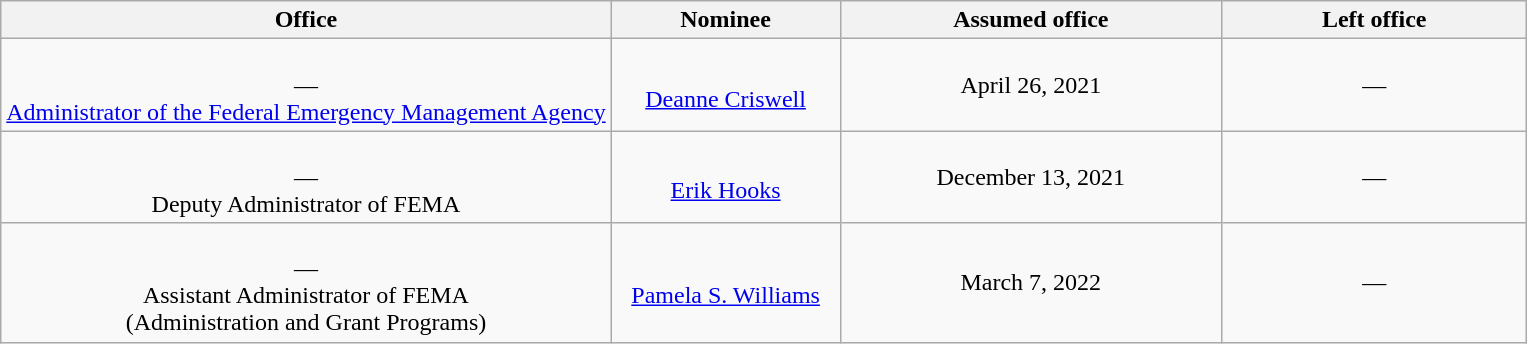<table class="wikitable sortable" style="text-align:center">
<tr>
<th style="width:40%;">Office</th>
<th style="width:15%;">Nominee</th>
<th style="width:25%;" data-sort-type="date">Assumed office</th>
<th style="width:20%;" data-sort-type="date">Left office</th>
</tr>
<tr>
<td><br>—<br><a href='#'>Administrator of the Federal Emergency Management Agency</a></td>
<td><br><a href='#'>Deanne Criswell</a></td>
<td>April 26, 2021<br></td>
<td>—</td>
</tr>
<tr>
<td><br>—<br>Deputy Administrator of FEMA</td>
<td><br><a href='#'>Erik Hooks</a></td>
<td>December 13, 2021<br></td>
<td>—</td>
</tr>
<tr>
<td><br>—<br>Assistant Administrator of FEMA<br>(Administration and Grant Programs)</td>
<td><br><a href='#'>Pamela S. Williams</a></td>
<td>March 7, 2022</td>
<td>—</td>
</tr>
</table>
